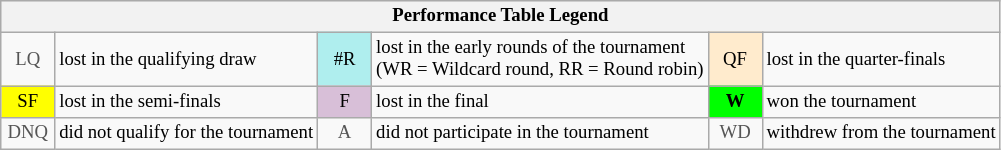<table class="wikitable" style="font-size:78%;">
<tr bgcolor="#efefef">
<th colspan="6">Performance Table Legend</th>
</tr>
<tr>
<td align="center" style="color:#555555;" width="30">LQ</td>
<td>lost in the qualifying draw</td>
<td align="center" style="background:#afeeee;">#R</td>
<td>lost in the early rounds of the tournament<br>(WR = Wildcard round, RR = Round robin)</td>
<td align="center" style="background:#ffebcd;">QF</td>
<td>lost in the quarter-finals</td>
</tr>
<tr>
<td align="center" style="background:yellow;">SF</td>
<td>lost in the semi-finals</td>
<td align="center" style="background:#D8BFD8;">F</td>
<td>lost in the final</td>
<td align="center" style="background:#00ff00;"><strong>W</strong></td>
<td>won the tournament</td>
</tr>
<tr>
<td align="center" style="color:#555555;" width="30">DNQ</td>
<td>did not qualify for the tournament</td>
<td align="center" style="color:#555555;" width="30">A</td>
<td>did not participate in the tournament</td>
<td align="center" style="color:#555555;" width="30">WD</td>
<td>withdrew from the tournament</td>
</tr>
</table>
